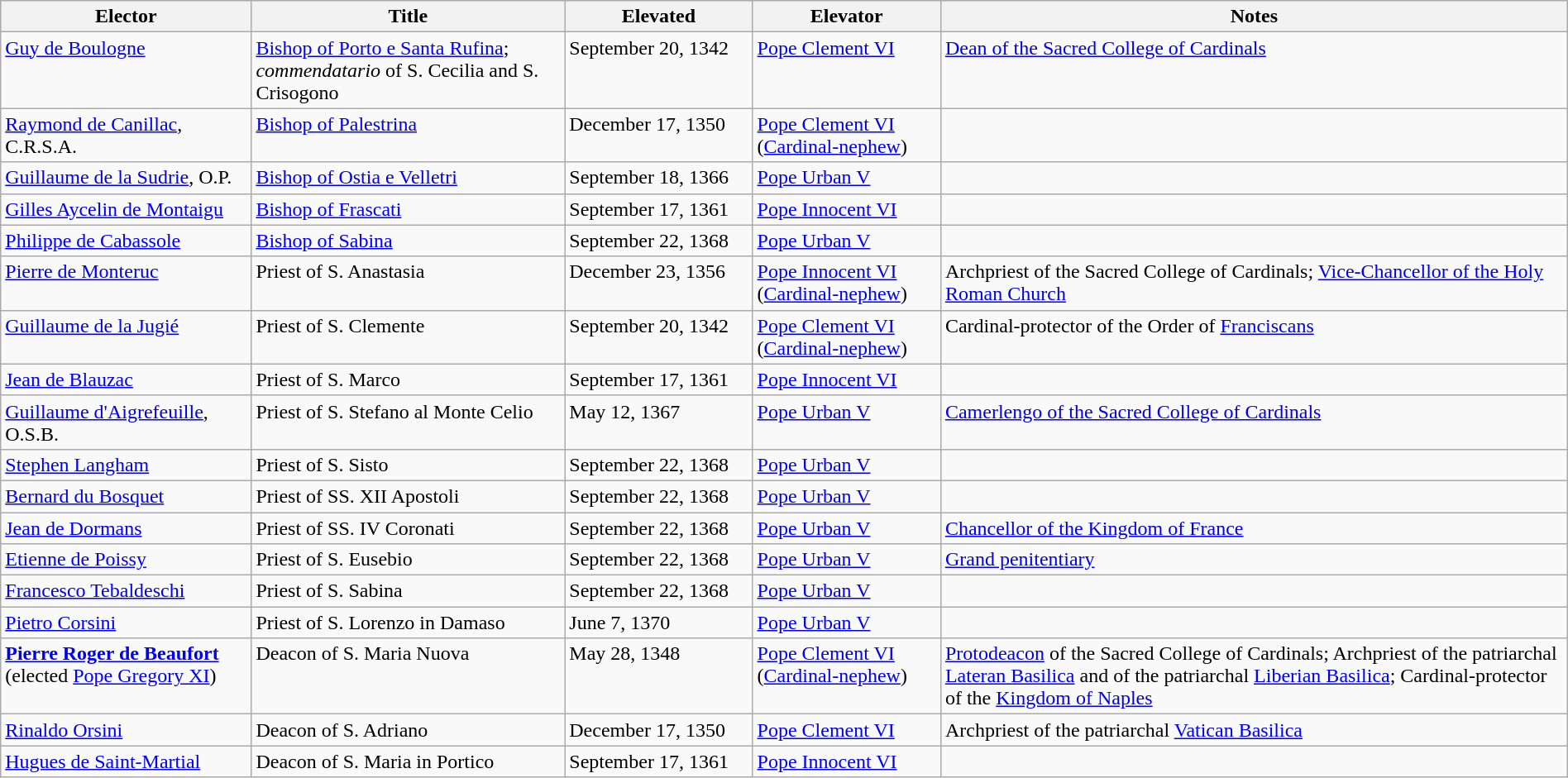<table class="wikitable sortable" style="width:100%">
<tr>
<th width="16%">Elector</th>
<th width="20%">Title</th>
<th width="12%">Elevated</th>
<th width="12%">Elevator</th>
<th width="40%">Notes</th>
</tr>
<tr valign="top">
<td><a href='#'>Guy de Boulogne</a></td>
<td><a href='#'>Bishop of Porto e Santa Rufina</a>; <em>commendatario</em> of S. Cecilia and S. Crisogono</td>
<td>September 20, 1342</td>
<td><a href='#'>Pope Clement VI</a></td>
<td><a href='#'>Dean of the Sacred College of Cardinals</a></td>
</tr>
<tr valign="top">
<td><a href='#'>Raymond de Canillac</a>, C.R.S.A.</td>
<td><a href='#'>Bishop of Palestrina</a></td>
<td>December 17, 1350</td>
<td><a href='#'>Pope Clement VI</a> (<a href='#'>Cardinal-nephew</a>)</td>
<td></td>
</tr>
<tr valign="top">
<td><a href='#'>Guillaume de la Sudrie</a>, O.P.</td>
<td><a href='#'>Bishop of Ostia e Velletri</a></td>
<td>September 18, 1366</td>
<td><a href='#'>Pope Urban V</a></td>
<td></td>
</tr>
<tr valign="top">
<td><a href='#'>Gilles Aycelin de Montaigu</a></td>
<td><a href='#'>Bishop of Frascati</a></td>
<td>September 17, 1361</td>
<td><a href='#'>Pope Innocent VI</a></td>
<td></td>
</tr>
<tr valign="top">
<td><a href='#'>Philippe de Cabassole</a></td>
<td><a href='#'>Bishop of Sabina</a></td>
<td>September 22, 1368</td>
<td><a href='#'>Pope Urban V</a></td>
<td></td>
</tr>
<tr valign="top">
<td><a href='#'>Pierre de Monteruc</a></td>
<td>Priest of S. Anastasia</td>
<td>December 23, 1356</td>
<td><a href='#'>Pope Innocent VI</a> (<a href='#'>Cardinal-nephew</a>)</td>
<td>Archpriest of the Sacred College of Cardinals; <a href='#'>Vice-Chancellor of the Holy Roman Church</a></td>
</tr>
<tr valign="top">
<td><a href='#'>Guillaume de la Jugié</a></td>
<td>Priest of S. Clemente</td>
<td>September 20, 1342</td>
<td><a href='#'>Pope Clement VI</a> (<a href='#'>Cardinal-nephew</a>)</td>
<td>Cardinal-protector of the Order of <a href='#'>Franciscans</a></td>
</tr>
<tr valign="top">
<td><a href='#'>Jean de Blauzac</a></td>
<td>Priest of S. Marco</td>
<td>September 17, 1361</td>
<td><a href='#'>Pope Innocent VI</a></td>
<td></td>
</tr>
<tr valign="top">
<td><a href='#'>Guillaume d'Aigrefeuille</a>, O.S.B.</td>
<td>Priest of S. Stefano al Monte Celio</td>
<td>May 12, 1367</td>
<td><a href='#'>Pope Urban V</a></td>
<td><a href='#'>Camerlengo of the Sacred College of Cardinals</a></td>
</tr>
<tr valign="top">
<td><a href='#'>Stephen Langham</a></td>
<td>Priest of S. Sisto</td>
<td>September 22, 1368</td>
<td><a href='#'>Pope Urban V</a></td>
<td></td>
</tr>
<tr valign="top">
<td><a href='#'>Bernard du Bosquet</a></td>
<td>Priest of SS. XII Apostoli</td>
<td>September 22, 1368</td>
<td><a href='#'>Pope Urban V</a></td>
<td></td>
</tr>
<tr valign="top">
<td><a href='#'>Jean de Dormans</a></td>
<td>Priest of SS. IV Coronati</td>
<td>September 22, 1368</td>
<td><a href='#'>Pope Urban V</a></td>
<td><a href='#'>Chancellor of the Kingdom of France</a></td>
</tr>
<tr valign="top">
<td><a href='#'>Etienne de Poissy</a></td>
<td>Priest of S. Eusebio</td>
<td>September 22, 1368</td>
<td><a href='#'>Pope Urban V</a></td>
<td><a href='#'>Grand penitentiary</a></td>
</tr>
<tr valign="top">
<td><a href='#'>Francesco Tebaldeschi</a></td>
<td>Priest of S. Sabina</td>
<td>September 22, 1368</td>
<td><a href='#'>Pope Urban V</a></td>
<td></td>
</tr>
<tr valign="top">
<td><a href='#'>Pietro Corsini</a></td>
<td>Priest of S. Lorenzo in Damaso</td>
<td>June 7, 1370</td>
<td><a href='#'>Pope Urban V</a></td>
<td></td>
</tr>
<tr valign="top">
<td><strong><a href='#'>Pierre Roger de Beaufort</a></strong><br>(elected <a href='#'>Pope Gregory XI</a>)</td>
<td>Deacon of S. Maria Nuova</td>
<td>May 28, 1348</td>
<td><a href='#'>Pope Clement VI</a> (<a href='#'>Cardinal-nephew</a>)</td>
<td><a href='#'>Protodeacon</a> of the Sacred College of Cardinals; Archpriest of the patriarchal <a href='#'>Lateran Basilica</a> and of the patriarchal <a href='#'>Liberian Basilica</a>; Cardinal-protector of the <a href='#'>Kingdom of Naples</a></td>
</tr>
<tr valign="top">
<td><a href='#'>Rinaldo Orsini</a></td>
<td>Deacon of S. Adriano</td>
<td>December 17, 1350</td>
<td><a href='#'>Pope Clement VI</a></td>
<td>Archpriest of the patriarchal <a href='#'>Vatican Basilica</a></td>
</tr>
<tr valign="top">
<td><a href='#'>Hugues de Saint-Martial</a></td>
<td>Deacon of S. Maria in Portico</td>
<td>September 17, 1361</td>
<td><a href='#'>Pope Innocent VI</a></td>
<td></td>
</tr>
</table>
